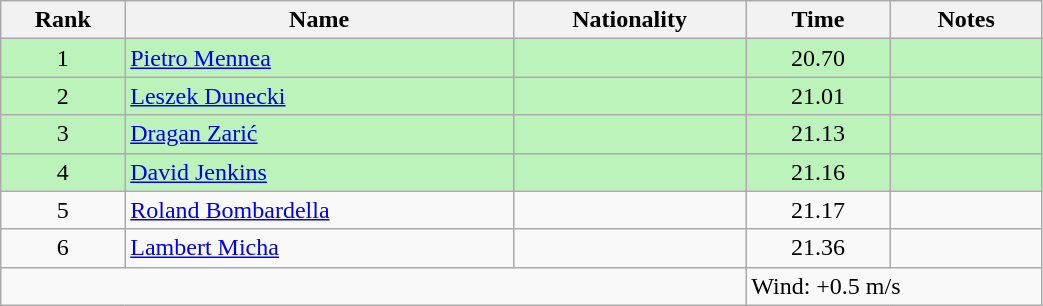<table class="wikitable sortable" style="text-align:center;width: 55%">
<tr>
<th>Rank</th>
<th>Name</th>
<th>Nationality</th>
<th>Time</th>
<th>Notes</th>
</tr>
<tr bgcolor=bbf3bb>
<td>1</td>
<td align=left><a href='#'>Pietro Mennea</a></td>
<td align=left></td>
<td>20.70</td>
<td></td>
</tr>
<tr bgcolor=bbf3bb>
<td>2</td>
<td align=left><a href='#'>Leszek Dunecki</a></td>
<td align=left></td>
<td>21.01</td>
<td></td>
</tr>
<tr bgcolor=bbf3bb>
<td>3</td>
<td align=left><a href='#'>Dragan Zarić</a></td>
<td align=left></td>
<td>21.13</td>
<td></td>
</tr>
<tr bgcolor=bbf3bb>
<td>4</td>
<td align=left><a href='#'>David Jenkins</a></td>
<td align=left></td>
<td>21.16</td>
<td></td>
</tr>
<tr>
<td>5</td>
<td align=left><a href='#'>Roland Bombardella</a></td>
<td align=left></td>
<td>21.17</td>
<td></td>
</tr>
<tr>
<td>6</td>
<td align=left><a href='#'>Lambert Micha</a></td>
<td align=left></td>
<td>21.36</td>
<td></td>
</tr>
<tr class="sortbottom">
<td colspan="3"></td>
<td colspan="2" style="text-align:left;">Wind: +0.5 m/s</td>
</tr>
</table>
